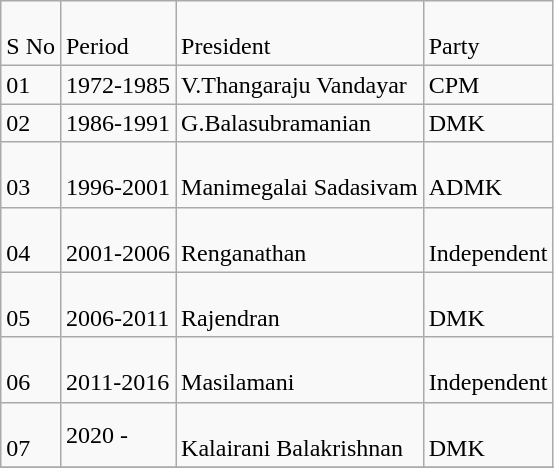<table class="wikitable sortable">
<tr>
<td><br>S No</td>
<td><br>Period</td>
<td><br>President</td>
<td><br>Party</td>
</tr>
<tr>
<td>01</td>
<td>1972-1985</td>
<td>V.Thangaraju Vandayar</td>
<td>CPM</td>
</tr>
<tr>
<td>02</td>
<td>1986-1991</td>
<td>G.Balasubramanian</td>
<td>DMK</td>
</tr>
<tr>
<td><br>03</td>
<td><br>1996-2001</td>
<td><br>Manimegalai Sadasivam</td>
<td><br>ADMK</td>
</tr>
<tr>
<td><br>04</td>
<td><br>2001-2006</td>
<td><br>Renganathan</td>
<td><br>Independent</td>
</tr>
<tr>
<td><br>05</td>
<td><br>2006-2011</td>
<td><br>Rajendran</td>
<td><br>DMK</td>
</tr>
<tr>
<td><br>06</td>
<td><br>2011-2016</td>
<td><br>Masilamani</td>
<td><br>Independent</td>
</tr>
<tr>
<td><br>07</td>
<td>2020 -</td>
<td><br>Kalairani Balakrishnan</td>
<td><br>DMK</td>
</tr>
<tr>
</tr>
</table>
